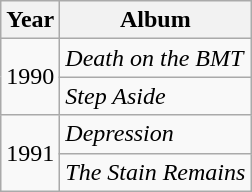<table class="wikitable">
<tr>
<th>Year</th>
<th>Album</th>
</tr>
<tr>
<td rowspan="2">1990</td>
<td><em>Death on the BMT</em></td>
</tr>
<tr>
<td><em>Step Aside</em></td>
</tr>
<tr>
<td rowspan="2">1991</td>
<td><em>Depression</em></td>
</tr>
<tr>
<td><em>The Stain Remains</em></td>
</tr>
</table>
